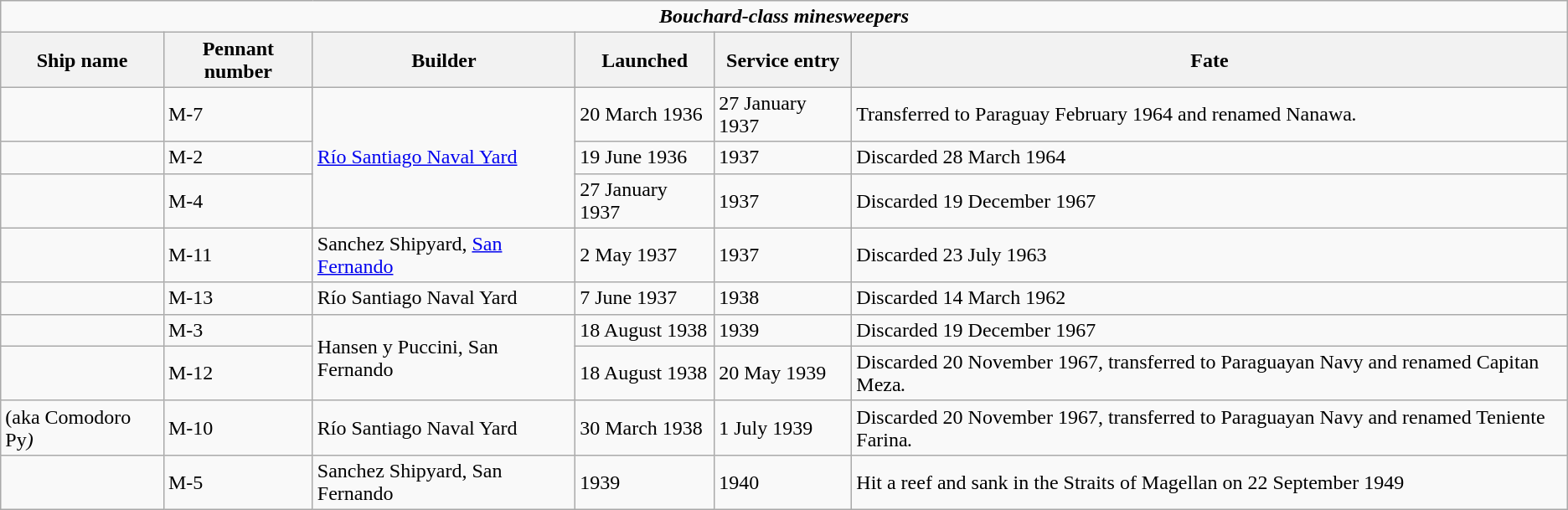<table class="wikitable">
<tr>
<td align=center colspan=6><strong><em>Bouchard<em>-class minesweepers<strong></td>
</tr>
<tr>
<th>Ship name</th>
<th>Pennant number</th>
<th>Builder</th>
<th>Launched</th>
<th>Service entry</th>
<th>Fate</th>
</tr>
<tr>
<td></td>
<td>M-7</td>
<td rowspan=3><a href='#'>Río Santiago Naval Yard</a></td>
<td>20 March 1936</td>
<td>27 January 1937</td>
<td>Transferred to Paraguay February 1964 and renamed </em>Nanawa<em>.</td>
</tr>
<tr>
<td></td>
<td>M-2</td>
<td>19 June 1936</td>
<td>1937</td>
<td>Discarded 28 March 1964</td>
</tr>
<tr>
<td></td>
<td>M-4</td>
<td>27 January 1937</td>
<td>1937</td>
<td>Discarded 19 December 1967</td>
</tr>
<tr>
<td></td>
<td>M-11</td>
<td>Sanchez Shipyard, <a href='#'>San Fernando</a></td>
<td>2 May 1937</td>
<td>1937</td>
<td>Discarded 23 July 1963</td>
</tr>
<tr>
<td></td>
<td>M-13</td>
<td>Río Santiago Naval Yard</td>
<td>7 June 1937</td>
<td>1938</td>
<td>Discarded 14 March 1962</td>
</tr>
<tr>
<td></td>
<td>M-3</td>
<td rowspan=2>Hansen y Puccini, San Fernando</td>
<td>18 August 1938</td>
<td>1939</td>
<td>Discarded 19 December 1967</td>
</tr>
<tr>
<td></td>
<td>M-12</td>
<td>18 August 1938</td>
<td>20 May 1939</td>
<td>Discarded 20 November 1967, transferred to Paraguayan Navy and renamed </em>Capitan Meza<em>.</td>
</tr>
<tr>
<td> (aka </em>Comodoro Py<em>)</td>
<td>M-10</td>
<td>Río Santiago Naval Yard</td>
<td>30 March 1938</td>
<td>1 July 1939</td>
<td>Discarded 20 November 1967, transferred to Paraguayan Navy and renamed </em>Teniente Farina<em>.</td>
</tr>
<tr>
<td></td>
<td>M-5</td>
<td>Sanchez Shipyard, San Fernando</td>
<td>1939</td>
<td>1940</td>
<td>Hit a reef and sank in the Straits of Magellan on 22 September 1949</td>
</tr>
</table>
